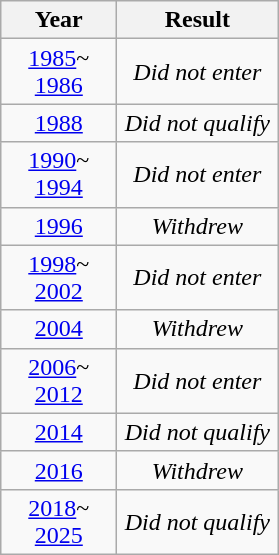<table class="wikitable" style="text-align: center">
<tr>
<th width=70>Year</th>
<th width=100>Result</th>
</tr>
<tr>
<td> <a href='#'>1985</a>~ <a href='#'>1986</a></td>
<td><em>Did not enter</em></td>
</tr>
<tr>
<td> <a href='#'>1988</a></td>
<td><em>Did not qualify</em></td>
</tr>
<tr>
<td> <a href='#'>1990</a>~ <a href='#'>1994</a></td>
<td><em>Did not enter</em></td>
</tr>
<tr>
<td> <a href='#'>1996</a></td>
<td><em>Withdrew</em></td>
</tr>
<tr>
<td> <a href='#'>1998</a>~ <a href='#'>2002</a></td>
<td><em>Did not enter</em></td>
</tr>
<tr>
<td> <a href='#'>2004</a></td>
<td><em>Withdrew</em></td>
</tr>
<tr>
<td> <a href='#'>2006</a>~ <a href='#'>2012</a></td>
<td><em>Did not enter</em></td>
</tr>
<tr>
<td> <a href='#'>2014</a></td>
<td><em>Did not qualify</em></td>
</tr>
<tr>
<td> <a href='#'>2016</a></td>
<td><em>Withdrew</em></td>
</tr>
<tr>
<td> <a href='#'>2018</a>~ <a href='#'>2025</a></td>
<td><em>Did not qualify</em></td>
</tr>
</table>
